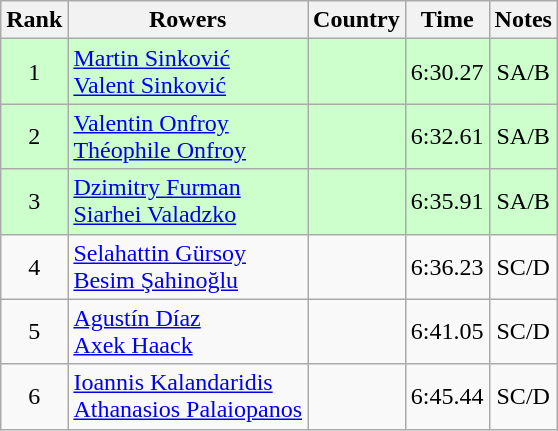<table class="wikitable" style="text-align:center">
<tr>
<th>Rank</th>
<th>Rowers</th>
<th>Country</th>
<th>Time</th>
<th>Notes</th>
</tr>
<tr bgcolor=ccffcc>
<td>1</td>
<td align="left"><a href='#'>Martin Sinković</a><br><a href='#'>Valent Sinković</a></td>
<td align="left"></td>
<td>6:30.27</td>
<td>SA/B</td>
</tr>
<tr bgcolor=ccffcc>
<td>2</td>
<td align="left"><a href='#'>Valentin Onfroy</a><br><a href='#'>Théophile Onfroy</a></td>
<td align="left"></td>
<td>6:32.61</td>
<td>SA/B</td>
</tr>
<tr bgcolor=ccffcc>
<td>3</td>
<td align="left"><a href='#'>Dzimitry Furman</a><br><a href='#'>Siarhei Valadzko</a></td>
<td align="left"></td>
<td>6:35.91</td>
<td>SA/B</td>
</tr>
<tr>
<td>4</td>
<td align="left"><a href='#'>Selahattin Gürsoy</a><br><a href='#'>Besim Şahinoğlu</a></td>
<td align="left"></td>
<td>6:36.23</td>
<td>SC/D</td>
</tr>
<tr>
<td>5</td>
<td align="left"><a href='#'>Agustín Díaz</a><br><a href='#'>Axek Haack</a></td>
<td align="left"></td>
<td>6:41.05</td>
<td>SC/D</td>
</tr>
<tr>
<td>6</td>
<td align="left"><a href='#'>Ioannis Kalandaridis</a><br><a href='#'>Athanasios Palaiopanos</a></td>
<td align="left"></td>
<td>6:45.44</td>
<td>SC/D</td>
</tr>
</table>
